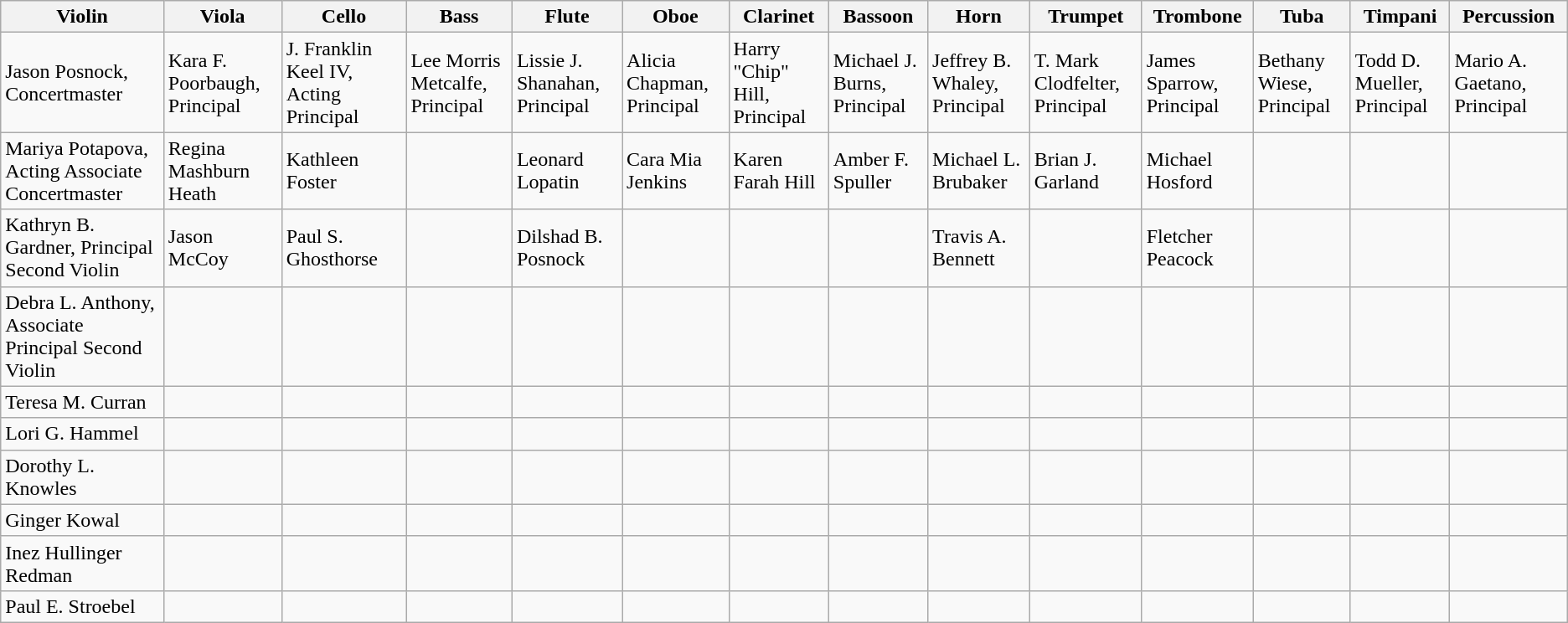<table class="wikitable sortable mw-collapsible">
<tr>
<th>Violin</th>
<th>Viola</th>
<th>Cello</th>
<th>Bass</th>
<th>Flute</th>
<th>Oboe</th>
<th>Clarinet</th>
<th>Bassoon</th>
<th>Horn</th>
<th>Trumpet</th>
<th>Trombone</th>
<th>Tuba</th>
<th>Timpani</th>
<th>Percussion</th>
</tr>
<tr>
<td>Jason Posnock, Concertmaster</td>
<td>Kara F. Poorbaugh, Principal</td>
<td>J. Franklin Keel IV, Acting Principal</td>
<td>Lee Morris Metcalfe, Principal</td>
<td>Lissie J. Shanahan, Principal</td>
<td>Alicia Chapman, Principal</td>
<td>Harry "Chip" Hill, Principal</td>
<td>Michael J. Burns, Principal</td>
<td>Jeffrey B. Whaley, Principal</td>
<td>T. Mark Clodfelter, Principal</td>
<td>James Sparrow, Principal</td>
<td>Bethany Wiese, Principal</td>
<td>Todd D. Mueller, Principal</td>
<td>Mario A. Gaetano, Principal</td>
</tr>
<tr>
<td>Mariya Potapova, Acting Associate Concertmaster</td>
<td>Regina Mashburn Heath</td>
<td>Kathleen Foster</td>
<td></td>
<td>Leonard Lopatin</td>
<td>Cara Mia Jenkins</td>
<td>Karen Farah Hill</td>
<td>Amber F. Spuller</td>
<td>Michael L. Brubaker</td>
<td>Brian J. Garland</td>
<td>Michael Hosford</td>
<td></td>
<td></td>
<td></td>
</tr>
<tr>
<td>Kathryn B. Gardner, Principal Second Violin</td>
<td>Jason McCoy</td>
<td>Paul S. Ghosthorse</td>
<td></td>
<td>Dilshad B. Posnock</td>
<td></td>
<td></td>
<td></td>
<td>Travis A. Bennett</td>
<td></td>
<td>Fletcher Peacock</td>
<td></td>
<td></td>
<td></td>
</tr>
<tr>
<td>Debra L. Anthony, Associate Principal Second Violin</td>
<td></td>
<td></td>
<td></td>
<td></td>
<td></td>
<td></td>
<td></td>
<td></td>
<td></td>
<td></td>
<td></td>
<td></td>
<td></td>
</tr>
<tr>
<td>Teresa M. Curran</td>
<td></td>
<td></td>
<td></td>
<td></td>
<td></td>
<td></td>
<td></td>
<td></td>
<td></td>
<td></td>
<td></td>
<td></td>
<td></td>
</tr>
<tr>
<td>Lori G. Hammel</td>
<td></td>
<td></td>
<td></td>
<td></td>
<td></td>
<td></td>
<td></td>
<td></td>
<td></td>
<td></td>
<td></td>
<td></td>
<td></td>
</tr>
<tr>
<td>Dorothy L. Knowles</td>
<td></td>
<td></td>
<td></td>
<td></td>
<td></td>
<td></td>
<td></td>
<td></td>
<td></td>
<td></td>
<td></td>
<td></td>
<td></td>
</tr>
<tr>
<td>Ginger Kowal</td>
<td></td>
<td></td>
<td></td>
<td></td>
<td></td>
<td></td>
<td></td>
<td></td>
<td></td>
<td></td>
<td></td>
<td></td>
<td></td>
</tr>
<tr>
<td>Inez Hullinger Redman</td>
<td></td>
<td></td>
<td></td>
<td></td>
<td></td>
<td></td>
<td></td>
<td></td>
<td></td>
<td></td>
<td></td>
<td></td>
<td></td>
</tr>
<tr>
<td>Paul E. Stroebel</td>
<td></td>
<td></td>
<td></td>
<td></td>
<td></td>
<td></td>
<td></td>
<td></td>
<td></td>
<td></td>
<td></td>
<td></td>
<td></td>
</tr>
</table>
